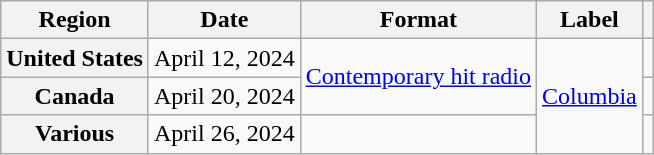<table class="wikitable plainrowheaders">
<tr>
<th scope="col">Region</th>
<th scope="col">Date</th>
<th scope="col">Format</th>
<th scope="col">Label</th>
<th scope="col"></th>
</tr>
<tr>
<th scope="row">United States</th>
<td>April 12, 2024</td>
<td rowspan="2"><a href='#'>Contemporary hit radio</a></td>
<td rowspan="3"><a href='#'>Columbia</a></td>
<td style="text-align:center;"></td>
</tr>
<tr>
<th scope="row">Canada</th>
<td>April 20, 2024</td>
<td style="text-align:center;"></td>
</tr>
<tr>
<th scope="row">Various</th>
<td>April 26, 2024</td>
<td></td>
<td style="text-align:center;"></td>
</tr>
</table>
